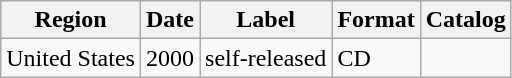<table class="wikitable">
<tr>
<th>Region</th>
<th>Date</th>
<th>Label</th>
<th>Format</th>
<th>Catalog</th>
</tr>
<tr>
<td>United States</td>
<td>2000</td>
<td>self-released</td>
<td>CD</td>
<td></td>
</tr>
</table>
